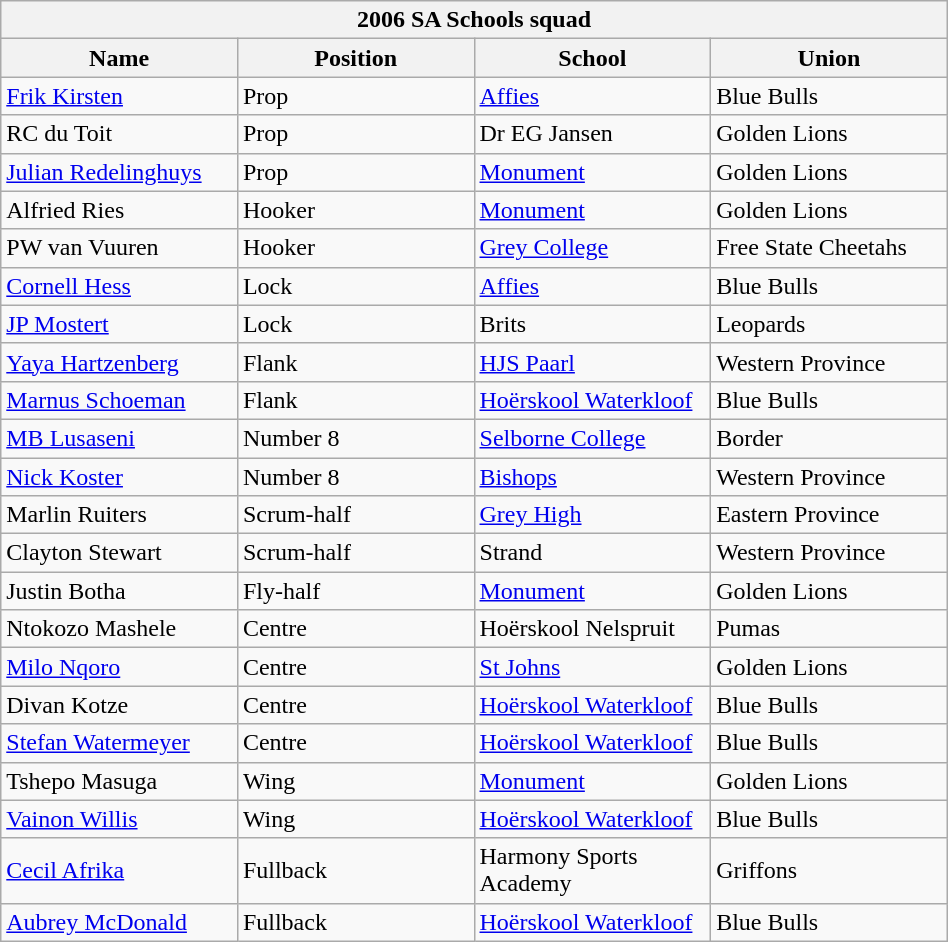<table class="wikitable" style="text-align:left; width:50%">
<tr>
<th colspan="100%">2006 SA Schools squad</th>
</tr>
<tr>
<th style="width:25%;">Name</th>
<th style="width:25%;">Position</th>
<th style="width:25%;">School</th>
<th style="width:25%;">Union</th>
</tr>
<tr>
<td><a href='#'>Frik Kirsten</a></td>
<td>Prop</td>
<td><a href='#'>Affies</a></td>
<td>Blue Bulls</td>
</tr>
<tr>
<td>RC du Toit</td>
<td>Prop</td>
<td>Dr EG Jansen</td>
<td>Golden Lions</td>
</tr>
<tr>
<td><a href='#'>Julian Redelinghuys</a></td>
<td>Prop</td>
<td><a href='#'>Monument</a></td>
<td>Golden Lions</td>
</tr>
<tr>
<td>Alfried Ries</td>
<td>Hooker</td>
<td><a href='#'>Monument</a></td>
<td>Golden Lions</td>
</tr>
<tr>
<td>PW van Vuuren</td>
<td>Hooker</td>
<td><a href='#'>Grey College</a></td>
<td>Free State Cheetahs</td>
</tr>
<tr>
<td><a href='#'>Cornell Hess</a></td>
<td>Lock</td>
<td><a href='#'>Affies</a></td>
<td>Blue Bulls</td>
</tr>
<tr>
<td><a href='#'>JP Mostert</a></td>
<td>Lock</td>
<td>Brits</td>
<td>Leopards</td>
</tr>
<tr>
<td><a href='#'>Yaya Hartzenberg</a></td>
<td>Flank</td>
<td><a href='#'>HJS Paarl</a></td>
<td>Western Province</td>
</tr>
<tr>
<td><a href='#'>Marnus Schoeman</a></td>
<td>Flank</td>
<td><a href='#'>Hoërskool Waterkloof</a></td>
<td>Blue Bulls</td>
</tr>
<tr>
<td><a href='#'>MB Lusaseni</a></td>
<td>Number 8</td>
<td><a href='#'>Selborne College</a></td>
<td>Border</td>
</tr>
<tr>
<td><a href='#'>Nick Koster</a></td>
<td>Number 8</td>
<td><a href='#'>Bishops</a></td>
<td>Western Province</td>
</tr>
<tr>
<td>Marlin Ruiters</td>
<td>Scrum-half</td>
<td><a href='#'>Grey High</a></td>
<td>Eastern Province</td>
</tr>
<tr>
<td>Clayton Stewart</td>
<td>Scrum-half</td>
<td>Strand</td>
<td>Western Province</td>
</tr>
<tr>
<td>Justin Botha</td>
<td>Fly-half</td>
<td><a href='#'>Monument</a></td>
<td>Golden Lions</td>
</tr>
<tr>
<td>Ntokozo Mashele</td>
<td>Centre</td>
<td>Hoërskool Nelspruit</td>
<td>Pumas</td>
</tr>
<tr>
<td><a href='#'>Milo Nqoro</a></td>
<td>Centre</td>
<td><a href='#'>St Johns</a></td>
<td>Golden Lions</td>
</tr>
<tr>
<td>Divan Kotze</td>
<td>Centre</td>
<td><a href='#'>Hoërskool Waterkloof</a></td>
<td>Blue Bulls</td>
</tr>
<tr>
<td><a href='#'>Stefan Watermeyer</a></td>
<td>Centre</td>
<td><a href='#'>Hoërskool Waterkloof</a></td>
<td>Blue Bulls</td>
</tr>
<tr>
<td>Tshepo Masuga</td>
<td>Wing</td>
<td><a href='#'>Monument</a></td>
<td>Golden Lions</td>
</tr>
<tr>
<td><a href='#'>Vainon Willis</a></td>
<td>Wing</td>
<td><a href='#'>Hoërskool Waterkloof</a></td>
<td>Blue Bulls</td>
</tr>
<tr>
<td><a href='#'>Cecil Afrika</a></td>
<td>Fullback</td>
<td>Harmony Sports Academy</td>
<td>Griffons</td>
</tr>
<tr>
<td><a href='#'>Aubrey McDonald</a></td>
<td>Fullback</td>
<td><a href='#'>Hoërskool Waterkloof</a></td>
<td>Blue Bulls</td>
</tr>
</table>
